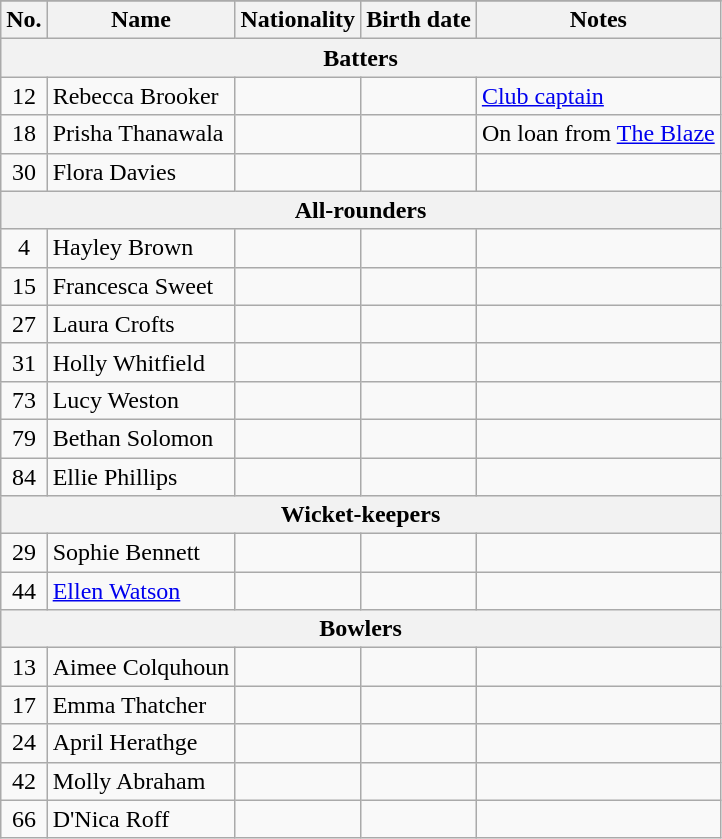<table class="wikitable">
<tr>
</tr>
<tr>
<th>No.</th>
<th>Name</th>
<th>Nationality</th>
<th>Birth date</th>
<th>Notes</th>
</tr>
<tr>
<th colspan="7">Batters</th>
</tr>
<tr>
<td style="text-align:center">12</td>
<td>Rebecca Brooker</td>
<td></td>
<td></td>
<td><a href='#'>Club captain</a></td>
</tr>
<tr>
<td style="text-align:center">18</td>
<td>Prisha Thanawala</td>
<td></td>
<td></td>
<td>On loan from <a href='#'>The Blaze</a></td>
</tr>
<tr>
<td style="text-align:center">30</td>
<td>Flora Davies</td>
<td></td>
<td></td>
<td></td>
</tr>
<tr>
<th colspan="7">All-rounders</th>
</tr>
<tr>
<td style="text-align:center">4</td>
<td>Hayley Brown</td>
<td></td>
<td></td>
<td></td>
</tr>
<tr>
<td style="text-align:center">15</td>
<td>Francesca Sweet</td>
<td></td>
<td></td>
<td></td>
</tr>
<tr>
<td style="text-align:center">27</td>
<td>Laura Crofts</td>
<td></td>
<td></td>
<td></td>
</tr>
<tr>
<td style="text-align:center">31</td>
<td>Holly Whitfield</td>
<td></td>
<td></td>
<td></td>
</tr>
<tr>
<td style="text-align:center">73</td>
<td>Lucy Weston</td>
<td></td>
<td></td>
<td></td>
</tr>
<tr>
<td style="text-align:center">79</td>
<td>Bethan Solomon</td>
<td></td>
<td></td>
<td></td>
</tr>
<tr>
<td style="text-align:center">84</td>
<td>Ellie Phillips</td>
<td></td>
<td></td>
<td></td>
</tr>
<tr>
<th colspan="7">Wicket-keepers</th>
</tr>
<tr>
<td style="text-align:center">29</td>
<td>Sophie Bennett</td>
<td></td>
<td></td>
<td></td>
</tr>
<tr>
<td style="text-align:center">44</td>
<td><a href='#'>Ellen Watson</a></td>
<td></td>
<td></td>
<td></td>
</tr>
<tr>
<th colspan="7">Bowlers</th>
</tr>
<tr>
<td style="text-align:center">13</td>
<td>Aimee Colquhoun</td>
<td></td>
<td></td>
<td></td>
</tr>
<tr>
<td style="text-align:center">17</td>
<td>Emma Thatcher</td>
<td></td>
<td></td>
<td></td>
</tr>
<tr>
<td style="text-align:center">24</td>
<td>April Herathge</td>
<td></td>
<td></td>
<td></td>
</tr>
<tr>
<td style="text-align:center">42</td>
<td>Molly Abraham</td>
<td></td>
<td></td>
<td></td>
</tr>
<tr>
<td style="text-align:center">66</td>
<td>D'Nica Roff</td>
<td></td>
<td></td>
<td></td>
</tr>
</table>
